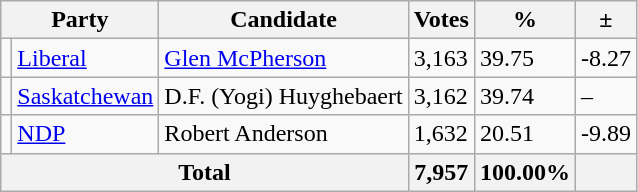<table class="wikitable">
<tr>
<th colspan="2">Party</th>
<th>Candidate</th>
<th>Votes</th>
<th>%</th>
<th>±</th>
</tr>
<tr>
<td></td>
<td><a href='#'>Liberal</a></td>
<td><a href='#'>Glen McPherson</a></td>
<td>3,163</td>
<td>39.75</td>
<td>-8.27</td>
</tr>
<tr>
<td></td>
<td><a href='#'>Saskatchewan</a></td>
<td>D.F. (Yogi) Huyghebaert</td>
<td>3,162</td>
<td>39.74</td>
<td>–</td>
</tr>
<tr>
<td></td>
<td><a href='#'>NDP</a></td>
<td>Robert Anderson</td>
<td>1,632</td>
<td>20.51</td>
<td>-9.89</td>
</tr>
<tr>
<th colspan="3">Total</th>
<th>7,957</th>
<th>100.00%</th>
<th></th>
</tr>
</table>
